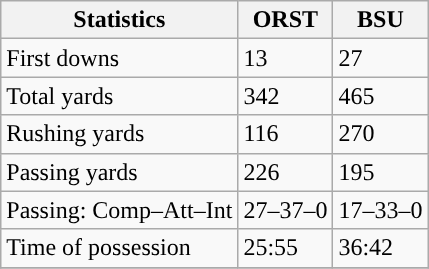<table class="wikitable" style="float: left;">
<tr>
<th>Statistics</th>
<th>ORST</th>
<th>BSU</th>
</tr>
<tr>
<td>First downs</td>
<td>13</td>
<td>27</td>
</tr>
<tr>
<td>Total yards</td>
<td>342</td>
<td>465</td>
</tr>
<tr>
<td>Rushing yards</td>
<td>116</td>
<td>270</td>
</tr>
<tr>
<td>Passing yards</td>
<td>226</td>
<td>195</td>
</tr>
<tr>
<td>Passing: Comp–Att–Int</td>
<td>27–37–0</td>
<td>17–33–0</td>
</tr>
<tr>
<td>Time of possession</td>
<td>25:55</td>
<td>36:42</td>
</tr>
<tr>
</tr>
</table>
